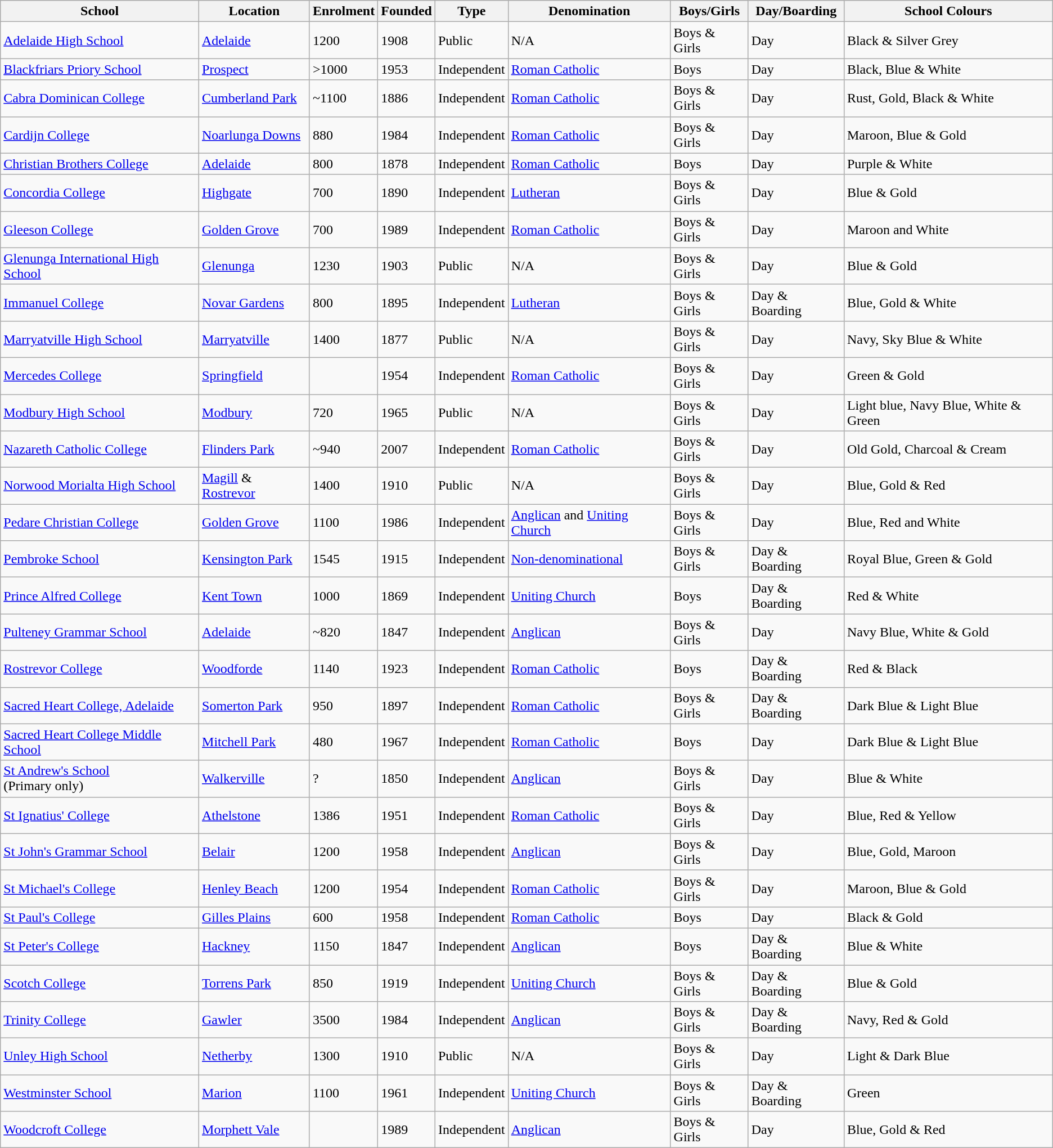<table class="wikitable sortable">
<tr>
<th>School<br></th>
<th>Location<br></th>
<th>Enrolment<br></th>
<th>Founded<br></th>
<th>Type<br></th>
<th>Denomination<br></th>
<th>Boys/Girls<br></th>
<th>Day/Boarding<br></th>
<th>School Colours<br></th>
</tr>
<tr>
<td><a href='#'>Adelaide High School</a></td>
<td><a href='#'>Adelaide</a></td>
<td>1200</td>
<td>1908</td>
<td>Public</td>
<td>N/A</td>
<td>Boys & Girls</td>
<td>Day</td>
<td>Black & Silver Grey</td>
</tr>
<tr>
<td><a href='#'>Blackfriars Priory School</a></td>
<td><a href='#'>Prospect</a></td>
<td>>1000</td>
<td>1953</td>
<td>Independent</td>
<td><a href='#'>Roman Catholic</a></td>
<td>Boys</td>
<td>Day</td>
<td>Black, Blue & White</td>
</tr>
<tr>
<td><a href='#'>Cabra Dominican College</a></td>
<td><a href='#'>Cumberland Park</a></td>
<td>~1100</td>
<td>1886</td>
<td>Independent</td>
<td><a href='#'>Roman Catholic</a></td>
<td>Boys & Girls</td>
<td>Day</td>
<td>Rust, Gold, Black & White</td>
</tr>
<tr>
<td><a href='#'>Cardijn College</a></td>
<td><a href='#'>Noarlunga Downs</a></td>
<td>880</td>
<td>1984</td>
<td>Independent</td>
<td><a href='#'>Roman Catholic</a></td>
<td>Boys & Girls</td>
<td>Day</td>
<td>Maroon, Blue & Gold</td>
</tr>
<tr>
<td><a href='#'>Christian Brothers College</a></td>
<td><a href='#'>Adelaide</a></td>
<td>800</td>
<td>1878</td>
<td>Independent</td>
<td><a href='#'>Roman Catholic</a></td>
<td>Boys</td>
<td>Day</td>
<td>Purple & White</td>
</tr>
<tr>
<td><a href='#'>Concordia College</a></td>
<td><a href='#'>Highgate</a></td>
<td>700</td>
<td>1890</td>
<td>Independent</td>
<td><a href='#'>Lutheran</a></td>
<td>Boys & Girls</td>
<td>Day</td>
<td>Blue & Gold</td>
</tr>
<tr>
<td><a href='#'>Gleeson College</a></td>
<td><a href='#'>Golden Grove</a></td>
<td>700</td>
<td>1989</td>
<td>Independent</td>
<td><a href='#'>Roman Catholic</a></td>
<td>Boys & Girls</td>
<td>Day</td>
<td>Maroon and White</td>
</tr>
<tr>
<td><a href='#'>Glenunga International High School</a></td>
<td><a href='#'>Glenunga</a></td>
<td>1230</td>
<td>1903</td>
<td>Public</td>
<td>N/A</td>
<td>Boys & Girls</td>
<td>Day</td>
<td>Blue & Gold</td>
</tr>
<tr>
<td><a href='#'>Immanuel College</a></td>
<td><a href='#'>Novar Gardens</a></td>
<td>800</td>
<td>1895</td>
<td>Independent</td>
<td><a href='#'>Lutheran</a></td>
<td>Boys & Girls</td>
<td>Day & Boarding</td>
<td>Blue, Gold & White</td>
</tr>
<tr>
<td><a href='#'>Marryatville High School</a></td>
<td><a href='#'>Marryatville</a></td>
<td>1400</td>
<td>1877</td>
<td>Public</td>
<td>N/A</td>
<td>Boys & Girls</td>
<td>Day</td>
<td>Navy, Sky Blue & White</td>
</tr>
<tr>
<td><a href='#'>Mercedes College</a></td>
<td><a href='#'>Springfield</a></td>
<td></td>
<td>1954</td>
<td>Independent</td>
<td><a href='#'>Roman Catholic</a></td>
<td>Boys & Girls</td>
<td>Day</td>
<td>Green & Gold</td>
</tr>
<tr>
<td><a href='#'>Modbury High School</a></td>
<td><a href='#'>Modbury</a></td>
<td>720</td>
<td>1965</td>
<td>Public</td>
<td>N/A</td>
<td>Boys & Girls</td>
<td>Day</td>
<td>Light blue, Navy Blue, White & Green</td>
</tr>
<tr>
<td><a href='#'>Nazareth Catholic College</a></td>
<td><a href='#'>Flinders Park</a></td>
<td>~940</td>
<td>2007</td>
<td>Independent</td>
<td><a href='#'>Roman Catholic</a></td>
<td>Boys & Girls</td>
<td>Day</td>
<td>Old Gold, Charcoal & Cream</td>
</tr>
<tr>
<td><a href='#'>Norwood Morialta High School</a></td>
<td><a href='#'>Magill</a> & <a href='#'>Rostrevor</a></td>
<td>1400</td>
<td>1910</td>
<td>Public</td>
<td>N/A</td>
<td>Boys & Girls</td>
<td>Day</td>
<td>Blue, Gold & Red</td>
</tr>
<tr>
<td><a href='#'>Pedare Christian College</a></td>
<td><a href='#'>Golden Grove</a></td>
<td>1100</td>
<td>1986</td>
<td>Independent</td>
<td><a href='#'>Anglican</a> and <a href='#'>Uniting Church</a></td>
<td>Boys & Girls</td>
<td>Day</td>
<td>Blue, Red and White</td>
</tr>
<tr>
<td><a href='#'>Pembroke School</a></td>
<td><a href='#'>Kensington Park</a></td>
<td>1545</td>
<td>1915</td>
<td>Independent</td>
<td><a href='#'>Non-denominational</a></td>
<td>Boys & Girls</td>
<td>Day & Boarding</td>
<td>Royal Blue, Green & Gold</td>
</tr>
<tr>
<td><a href='#'>Prince Alfred College</a></td>
<td><a href='#'>Kent Town</a></td>
<td>1000</td>
<td>1869</td>
<td>Independent</td>
<td><a href='#'>Uniting Church</a></td>
<td>Boys</td>
<td>Day & Boarding</td>
<td>Red & White</td>
</tr>
<tr>
<td><a href='#'>Pulteney Grammar School</a></td>
<td><a href='#'>Adelaide</a></td>
<td>~820</td>
<td>1847</td>
<td>Independent</td>
<td><a href='#'>Anglican</a></td>
<td>Boys & Girls</td>
<td>Day</td>
<td>Navy Blue, White & Gold</td>
</tr>
<tr>
<td><a href='#'>Rostrevor College</a></td>
<td><a href='#'>Woodforde</a></td>
<td>1140</td>
<td>1923</td>
<td>Independent</td>
<td><a href='#'>Roman Catholic</a></td>
<td>Boys</td>
<td>Day & Boarding</td>
<td>Red & Black</td>
</tr>
<tr>
<td><a href='#'>Sacred Heart College, Adelaide</a></td>
<td><a href='#'>Somerton Park</a></td>
<td>950</td>
<td>1897</td>
<td>Independent</td>
<td><a href='#'>Roman Catholic</a></td>
<td>Boys & Girls</td>
<td>Day & Boarding</td>
<td>Dark Blue & Light Blue</td>
</tr>
<tr>
<td><a href='#'>Sacred Heart College Middle School</a></td>
<td><a href='#'>Mitchell Park</a></td>
<td>480</td>
<td>1967</td>
<td>Independent</td>
<td><a href='#'>Roman Catholic</a></td>
<td>Boys</td>
<td>Day</td>
<td>Dark Blue & Light Blue</td>
</tr>
<tr>
<td><a href='#'>St Andrew's School</a><br>(Primary only)</td>
<td><a href='#'>Walkerville</a></td>
<td>?</td>
<td>1850</td>
<td>Independent</td>
<td><a href='#'>Anglican</a></td>
<td>Boys & Girls</td>
<td>Day</td>
<td>Blue & White</td>
</tr>
<tr>
<td><a href='#'>St Ignatius' College</a></td>
<td><a href='#'>Athelstone</a></td>
<td>1386</td>
<td>1951</td>
<td>Independent</td>
<td><a href='#'>Roman Catholic</a></td>
<td>Boys & Girls</td>
<td>Day</td>
<td>Blue, Red & Yellow</td>
</tr>
<tr>
<td><a href='#'>St John's Grammar School</a></td>
<td><a href='#'>Belair</a></td>
<td>1200</td>
<td>1958</td>
<td>Independent</td>
<td><a href='#'>Anglican</a></td>
<td>Boys & Girls</td>
<td>Day</td>
<td>Blue, Gold, Maroon</td>
</tr>
<tr>
<td><a href='#'>St Michael's College</a></td>
<td><a href='#'>Henley Beach</a></td>
<td>1200</td>
<td>1954</td>
<td>Independent</td>
<td><a href='#'>Roman Catholic</a></td>
<td>Boys & Girls</td>
<td>Day</td>
<td>Maroon, Blue & Gold</td>
</tr>
<tr>
<td><a href='#'>St Paul's College</a></td>
<td><a href='#'>Gilles Plains</a></td>
<td>600</td>
<td>1958</td>
<td>Independent</td>
<td><a href='#'>Roman Catholic</a></td>
<td>Boys</td>
<td>Day</td>
<td>Black & Gold</td>
</tr>
<tr>
<td><a href='#'>St Peter's College</a></td>
<td><a href='#'>Hackney</a></td>
<td>1150</td>
<td>1847</td>
<td>Independent</td>
<td><a href='#'>Anglican</a></td>
<td>Boys</td>
<td>Day & Boarding</td>
<td>Blue & White</td>
</tr>
<tr>
<td><a href='#'>Scotch College</a></td>
<td><a href='#'>Torrens Park</a></td>
<td>850</td>
<td>1919</td>
<td>Independent</td>
<td><a href='#'>Uniting Church</a></td>
<td>Boys & Girls</td>
<td>Day & Boarding</td>
<td>Blue & Gold</td>
</tr>
<tr>
<td><a href='#'>Trinity College</a></td>
<td><a href='#'>Gawler</a></td>
<td>3500</td>
<td>1984</td>
<td>Independent</td>
<td><a href='#'>Anglican</a></td>
<td>Boys & Girls</td>
<td>Day & Boarding</td>
<td>Navy, Red & Gold</td>
</tr>
<tr>
<td><a href='#'>Unley High School</a></td>
<td><a href='#'>Netherby</a></td>
<td>1300</td>
<td>1910</td>
<td>Public</td>
<td>N/A</td>
<td>Boys & Girls</td>
<td>Day</td>
<td>Light & Dark Blue</td>
</tr>
<tr>
<td><a href='#'>Westminster School</a></td>
<td><a href='#'>Marion</a></td>
<td>1100</td>
<td>1961</td>
<td>Independent</td>
<td><a href='#'>Uniting Church</a></td>
<td>Boys & Girls</td>
<td>Day & Boarding</td>
<td>Green</td>
</tr>
<tr>
<td><a href='#'>Woodcroft College</a></td>
<td><a href='#'>Morphett Vale</a></td>
<td></td>
<td>1989</td>
<td>Independent</td>
<td><a href='#'>Anglican</a></td>
<td>Boys & Girls</td>
<td>Day</td>
<td>Blue, Gold & Red</td>
</tr>
</table>
